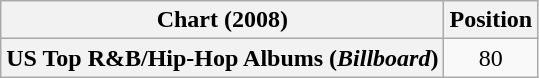<table class="wikitable plainrowheaders" style="text-align:center">
<tr>
<th scope="col">Chart (2008)</th>
<th scope="col">Position</th>
</tr>
<tr>
<th scope="row">US Top R&B/Hip-Hop Albums (<em>Billboard</em>)</th>
<td>80</td>
</tr>
</table>
